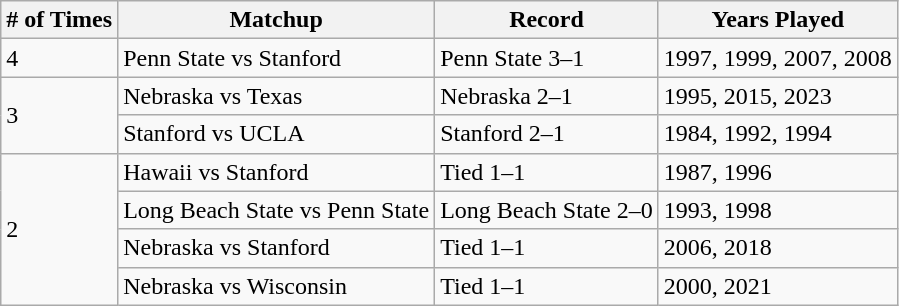<table class="wikitable">
<tr>
<th># of Times</th>
<th>Matchup</th>
<th>Record</th>
<th>Years Played</th>
</tr>
<tr>
<td>4</td>
<td>Penn State vs Stanford</td>
<td>Penn State 3–1</td>
<td>1997, 1999, 2007, 2008</td>
</tr>
<tr>
<td rowspan="2">3</td>
<td>Nebraska vs Texas</td>
<td>Nebraska 2–1</td>
<td>1995, 2015, 2023</td>
</tr>
<tr>
<td>Stanford vs UCLA</td>
<td>Stanford 2–1</td>
<td>1984, 1992, 1994</td>
</tr>
<tr>
<td rowspan="4">2</td>
<td>Hawaii vs Stanford</td>
<td>Tied 1–1</td>
<td>1987, 1996</td>
</tr>
<tr>
<td>Long Beach State vs Penn State</td>
<td>Long Beach State 2–0</td>
<td>1993, 1998</td>
</tr>
<tr>
<td>Nebraska vs Stanford</td>
<td>Tied 1–1</td>
<td>2006, 2018</td>
</tr>
<tr>
<td>Nebraska vs Wisconsin</td>
<td>Tied 1–1</td>
<td>2000, 2021</td>
</tr>
</table>
